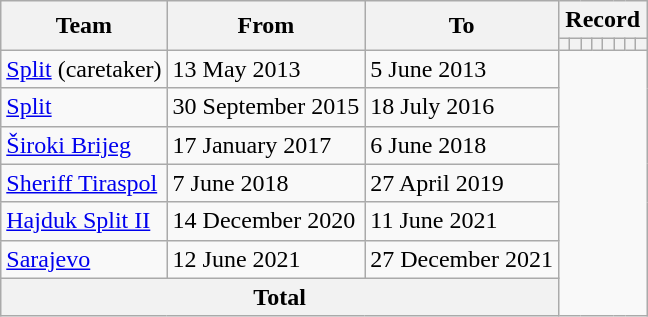<table class="wikitable" tyle="text-align: center">
<tr>
<th rowspan="2">Team</th>
<th rowspan="2">From</th>
<th rowspan="2">To</th>
<th colspan="8">Record</th>
</tr>
<tr>
<th></th>
<th></th>
<th></th>
<th></th>
<th></th>
<th></th>
<th></th>
<th></th>
</tr>
<tr>
<td align=left><a href='#'>Split</a> (caretaker)</td>
<td align=left>13 May 2013</td>
<td align=left>5 June 2013<br></td>
</tr>
<tr>
<td align=left><a href='#'>Split</a></td>
<td align=left>30 September 2015</td>
<td align=left>18 July 2016<br></td>
</tr>
<tr>
<td align=left><a href='#'>Široki Brijeg</a></td>
<td align=left>17 January 2017</td>
<td align=left>6 June 2018<br></td>
</tr>
<tr>
<td align="left"><a href='#'>Sheriff Tiraspol</a></td>
<td align="left">7 June 2018</td>
<td align="left">27 April 2019<br></td>
</tr>
<tr>
<td align=left><a href='#'>Hajduk Split II</a></td>
<td align=left>14 December 2020</td>
<td align=left>11 June 2021<br></td>
</tr>
<tr>
<td align=left><a href='#'>Sarajevo</a></td>
<td align=left>12 June 2021</td>
<td align=left>27 December 2021<br></td>
</tr>
<tr>
<th colspan="3">Total<br></th>
</tr>
</table>
